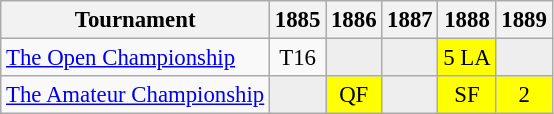<table class="wikitable" style="font-size:95%;text-align:center;">
<tr>
<th>Tournament</th>
<th>1885</th>
<th>1886</th>
<th>1887</th>
<th>1888</th>
<th>1889</th>
</tr>
<tr>
<td align=left><a href='#'>The Open Championship</a></td>
<td>T16</td>
<td style="background:#eeeeee;"></td>
<td style="background:#eeeeee;"></td>
<td style="background:yellow;">5 <span>LA</span></td>
<td style="background:#eeeeee;"></td>
</tr>
<tr>
<td align=left><a href='#'>The Amateur Championship</a></td>
<td style="background:#eeeeee;"></td>
<td style="background:yellow;">QF</td>
<td style="background:#eeeeee;"></td>
<td style="background:yellow;">SF</td>
<td style="background:yellow;">2</td>
</tr>
</table>
